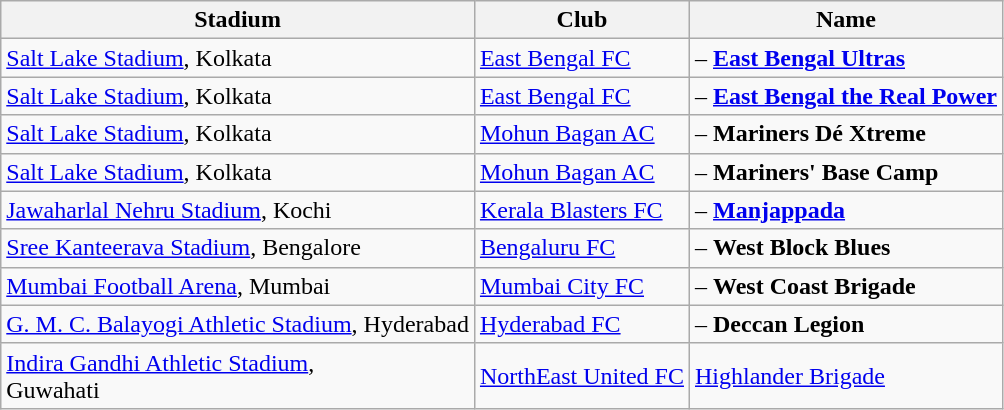<table class="wikitable">
<tr>
<th>Stadium</th>
<th>Club</th>
<th>Name</th>
</tr>
<tr>
<td><a href='#'>Salt Lake Stadium</a>, Kolkata</td>
<td><a href='#'>East Bengal FC</a></td>
<td>– <strong><a href='#'>East Bengal Ultras</a></strong></td>
</tr>
<tr>
<td><a href='#'>Salt Lake Stadium</a>, Kolkata</td>
<td><a href='#'>East Bengal FC</a></td>
<td>– <strong><a href='#'>East Bengal the Real Power</a></strong></td>
</tr>
<tr>
<td><a href='#'>Salt Lake Stadium</a>, Kolkata</td>
<td><a href='#'>Mohun Bagan AC</a></td>
<td>– <strong>Mariners Dé Xtreme</strong></td>
</tr>
<tr>
<td><a href='#'>Salt Lake Stadium</a>, Kolkata</td>
<td><a href='#'>Mohun Bagan AC</a></td>
<td>– <strong>Mariners' Base Camp</strong></td>
</tr>
<tr>
<td><a href='#'>Jawaharlal Nehru Stadium</a>, Kochi</td>
<td><a href='#'>Kerala Blasters FC</a></td>
<td>– <strong><a href='#'>Manjappada</a></strong></td>
</tr>
<tr>
<td><a href='#'>Sree Kanteerava Stadium</a>, Bengalore</td>
<td><a href='#'>Bengaluru FC</a></td>
<td>– <strong>West Block Blues</strong></td>
</tr>
<tr>
<td><a href='#'>Mumbai Football Arena</a>, Mumbai</td>
<td><a href='#'>Mumbai City FC</a></td>
<td>– <strong>West Coast Brigade</strong></td>
</tr>
<tr>
<td><a href='#'>G. M. C. Balayogi Athletic Stadium</a>, Hyderabad</td>
<td><a href='#'>Hyderabad FC</a></td>
<td>– <strong>Deccan Legion</strong></td>
</tr>
<tr>
<td><a href='#'>Indira Gandhi Athletic Stadium</a>,<br>Guwahati</td>
<td><a href='#'>NorthEast United FC</a></td>
<td><a href='#'>Highlander Brigade</a></td>
</tr>
</table>
